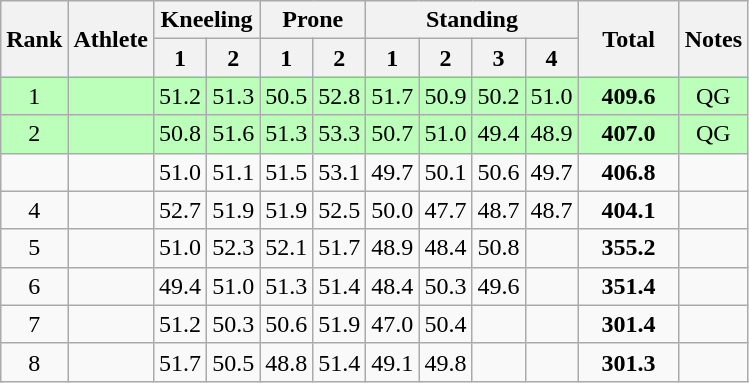<table class="wikitable sortable" style="text-align:center">
<tr>
<th rowspan=2>Rank</th>
<th rowspan=2>Athlete</th>
<th colspan=2 width="60px">Kneeling</th>
<th colspan=2 width="60px">Prone</th>
<th colspan=4 width="120px">Standing</th>
<th rowspan=2 width="60px">Total</th>
<th rowspan=2 class="unsortable">Notes</th>
</tr>
<tr>
<th>1</th>
<th>2</th>
<th>1</th>
<th>2</th>
<th>1</th>
<th>2</th>
<th>3</th>
<th>4</th>
</tr>
<tr bgcolor=bbffbb>
<td>1</td>
<td align=left></td>
<td>51.2</td>
<td>51.3</td>
<td>50.5</td>
<td>52.8</td>
<td>51.7</td>
<td>50.9</td>
<td>50.2</td>
<td>51.0</td>
<td><strong>409.6</strong></td>
<td>QG</td>
</tr>
<tr bgcolor=bbffbb>
<td>2</td>
<td align=left></td>
<td>50.8</td>
<td>51.6</td>
<td>51.3</td>
<td>53.3</td>
<td>50.7</td>
<td>51.0</td>
<td>49.4</td>
<td>48.9</td>
<td><strong>407.0</strong></td>
<td>QG</td>
</tr>
<tr>
<td></td>
<td align=left></td>
<td>51.0</td>
<td>51.1</td>
<td>51.5</td>
<td>53.1</td>
<td>49.7</td>
<td>50.1</td>
<td>50.6</td>
<td>49.7</td>
<td><strong>406.8</strong></td>
<td></td>
</tr>
<tr>
<td>4</td>
<td align=left></td>
<td>52.7</td>
<td>51.9</td>
<td>51.9</td>
<td>52.5</td>
<td>50.0</td>
<td>47.7</td>
<td>48.7</td>
<td>48.7</td>
<td><strong>404.1</strong></td>
<td></td>
</tr>
<tr>
<td>5</td>
<td align=left></td>
<td>51.0</td>
<td>52.3</td>
<td>52.1</td>
<td>51.7</td>
<td>48.9</td>
<td>48.4</td>
<td>50.8</td>
<td></td>
<td><strong>355.2</strong></td>
<td></td>
</tr>
<tr>
<td>6</td>
<td align=left></td>
<td>49.4</td>
<td>51.0</td>
<td>51.3</td>
<td>51.4</td>
<td>48.4</td>
<td>50.3</td>
<td>49.6</td>
<td></td>
<td><strong>351.4</strong></td>
<td></td>
</tr>
<tr>
<td>7</td>
<td align=left></td>
<td>51.2</td>
<td>50.3</td>
<td>50.6</td>
<td>51.9</td>
<td>47.0</td>
<td>50.4</td>
<td></td>
<td></td>
<td><strong>301.4</strong></td>
<td></td>
</tr>
<tr>
<td>8</td>
<td align=left></td>
<td>51.7</td>
<td>50.5</td>
<td>48.8</td>
<td>51.4</td>
<td>49.1</td>
<td>49.8</td>
<td></td>
<td></td>
<td><strong>301.3</strong></td>
<td></td>
</tr>
</table>
